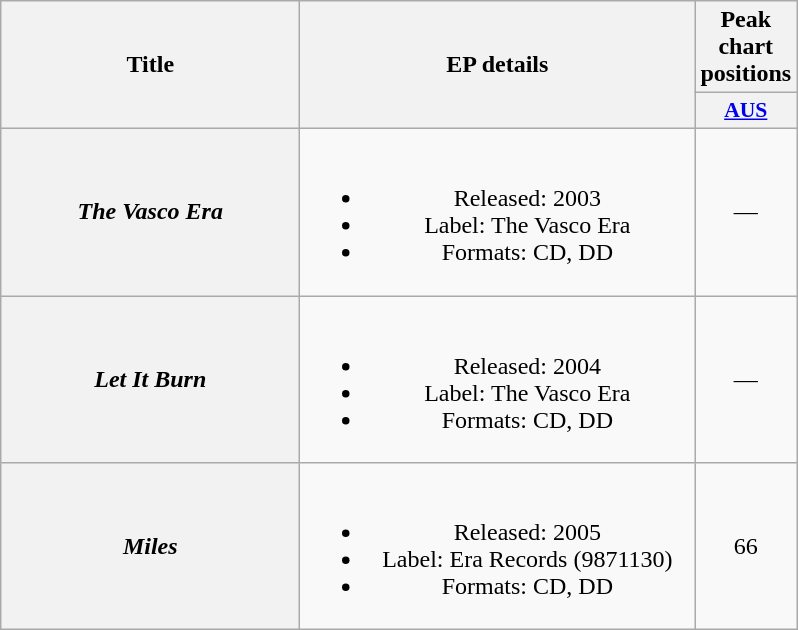<table class="wikitable plainrowheaders" style="text-align:center;" border="1">
<tr>
<th scope="col" rowspan="2" style="width:12em;">Title</th>
<th scope="col" rowspan="2" style="width:16em;">EP details</th>
<th scope="col" colspan="1">Peak chart positions</th>
</tr>
<tr>
<th scope="col" style="width:2.2em;font-size:90%;"><a href='#'>AUS</a><br></th>
</tr>
<tr>
<th scope="row"><em>The Vasco Era</em></th>
<td><br><ul><li>Released: 2003</li><li>Label: The Vasco Era</li><li>Formats: CD, DD</li></ul></td>
<td>—</td>
</tr>
<tr>
<th scope="row"><em>Let It Burn</em></th>
<td><br><ul><li>Released: 2004</li><li>Label: The Vasco Era</li><li>Formats: CD, DD</li></ul></td>
<td>—</td>
</tr>
<tr>
<th scope="row"><em>Miles</em></th>
<td><br><ul><li>Released: 2005</li><li>Label: Era Records (9871130)</li><li>Formats: CD, DD</li></ul></td>
<td>66</td>
</tr>
</table>
